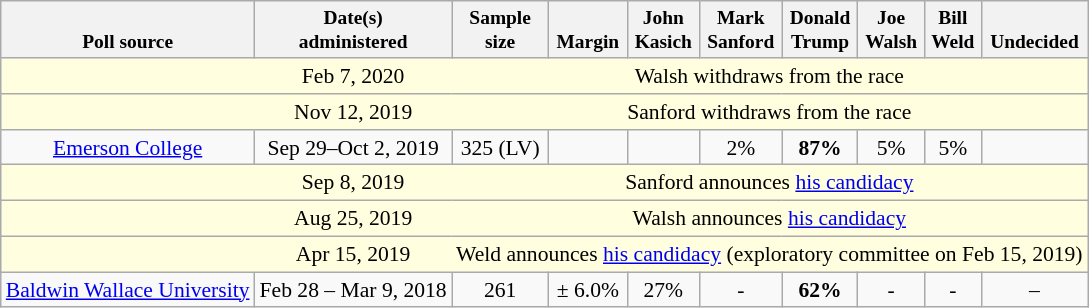<table class="wikitable" style="font-size:90%;text-align:center;">
<tr valign=bottom style="font-size:90%;">
<th>Poll source</th>
<th>Date(s)<br>administered</th>
<th>Sample<br>size</th>
<th>Margin<br></th>
<th>John<br>Kasich</th>
<th>Mark<br>Sanford</th>
<th>Donald<br>Trump</th>
<th>Joe<br>Walsh</th>
<th>Bill<br>Weld</th>
<th>Undecided</th>
</tr>
<tr style="background:lightyellow;">
<td style="border-right-style:hidden;"></td>
<td style="border-right-style:hidden;">Feb 7, 2020</td>
<td colspan="20">Walsh withdraws from the race</td>
</tr>
<tr style="background:lightyellow;">
<td style="border-right-style:hidden;"></td>
<td style="border-right-style:hidden;">Nov 12, 2019</td>
<td colspan="20">Sanford withdraws from the race</td>
</tr>
<tr>
<td><a href='#'>Emerson College</a></td>
<td>Sep 29–Oct 2, 2019</td>
<td>325 (LV)</td>
<td></td>
<td></td>
<td>2%</td>
<td><strong>87%</strong></td>
<td>5%</td>
<td>5%</td>
<td></td>
</tr>
<tr style="background:lightyellow;">
<td style="border-right-style:hidden;"></td>
<td style="border-right-style:hidden;">Sep 8, 2019</td>
<td colspan="20">Sanford announces <a href='#'>his candidacy</a></td>
</tr>
<tr style="background:lightyellow;">
<td style="border-right-style:hidden;"></td>
<td style="border-right-style:hidden;">Aug 25, 2019</td>
<td colspan="20">Walsh announces <a href='#'>his candidacy</a></td>
</tr>
<tr style="background:lightyellow;">
<td style="border-right-style:hidden;"></td>
<td style="border-right-style:hidden;">Apr 15, 2019</td>
<td colspan="20">Weld announces <a href='#'>his candidacy</a> (exploratory committee on Feb 15, 2019)</td>
</tr>
<tr>
<td style="text-align:left;"><a href='#'>Baldwin Wallace University</a></td>
<td>Feb 28 – Mar 9, 2018</td>
<td>261</td>
<td>± 6.0%</td>
<td>27%</td>
<td>-</td>
<td><strong>62%</strong></td>
<td>-</td>
<td>-</td>
<td>–</td>
</tr>
</table>
